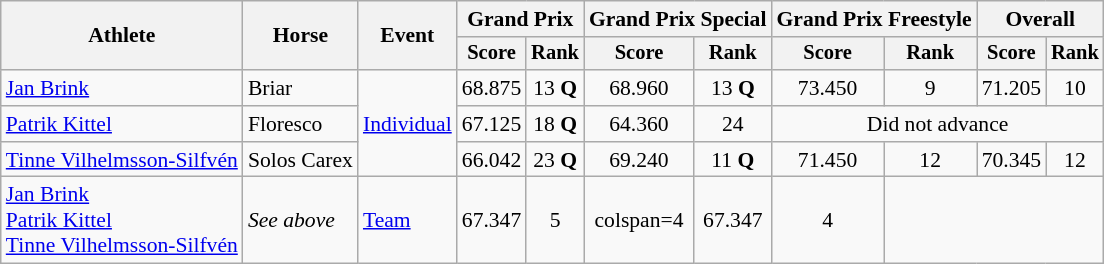<table class=wikitable style="font-size:90%">
<tr>
<th rowspan="2">Athlete</th>
<th rowspan="2">Horse</th>
<th rowspan="2">Event</th>
<th colspan="2">Grand Prix</th>
<th colspan="2">Grand Prix Special</th>
<th colspan="2">Grand Prix Freestyle</th>
<th colspan="2">Overall</th>
</tr>
<tr style="font-size:95%">
<th>Score</th>
<th>Rank</th>
<th>Score</th>
<th>Rank</th>
<th>Score</th>
<th>Rank</th>
<th>Score</th>
<th>Rank</th>
</tr>
<tr align=center>
<td align=left><a href='#'>Jan Brink</a></td>
<td align=left>Briar</td>
<td align=left rowspan=3><a href='#'>Individual</a></td>
<td>68.875</td>
<td>13 <strong>Q</strong></td>
<td>68.960</td>
<td>13 <strong>Q</strong></td>
<td>73.450</td>
<td>9</td>
<td>71.205</td>
<td>10</td>
</tr>
<tr align=center>
<td align=left><a href='#'>Patrik Kittel</a></td>
<td align=left>Floresco</td>
<td>67.125</td>
<td>18 <strong>Q</strong></td>
<td>64.360</td>
<td>24</td>
<td colspan=4>Did not advance</td>
</tr>
<tr align=center>
<td align=left><a href='#'>Tinne Vilhelmsson-Silfvén</a></td>
<td align=left>Solos Carex</td>
<td>66.042</td>
<td>23 <strong>Q</strong></td>
<td>69.240</td>
<td>11 <strong>Q</strong></td>
<td>71.450</td>
<td>12</td>
<td>70.345</td>
<td>12</td>
</tr>
<tr align=center>
<td align=left><a href='#'>Jan Brink</a><br><a href='#'>Patrik Kittel</a><br><a href='#'>Tinne Vilhelmsson-Silfvén</a></td>
<td align=left><em>See above</em></td>
<td align=left><a href='#'>Team</a></td>
<td>67.347</td>
<td>5</td>
<td>colspan=4 </td>
<td>67.347</td>
<td>4</td>
</tr>
</table>
